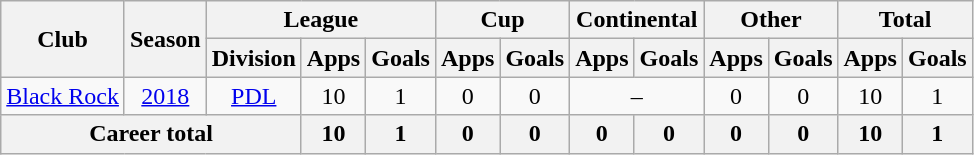<table class="wikitable" style="text-align: center">
<tr>
<th rowspan="2">Club</th>
<th rowspan="2">Season</th>
<th colspan="3">League</th>
<th colspan="2">Cup</th>
<th colspan="2">Continental</th>
<th colspan="2">Other</th>
<th colspan="2">Total</th>
</tr>
<tr>
<th>Division</th>
<th>Apps</th>
<th>Goals</th>
<th>Apps</th>
<th>Goals</th>
<th>Apps</th>
<th>Goals</th>
<th>Apps</th>
<th>Goals</th>
<th>Apps</th>
<th>Goals</th>
</tr>
<tr>
<td><a href='#'>Black Rock</a></td>
<td><a href='#'>2018</a></td>
<td><a href='#'>PDL</a></td>
<td>10</td>
<td>1</td>
<td>0</td>
<td>0</td>
<td colspan="2">–</td>
<td>0</td>
<td>0</td>
<td>10</td>
<td>1</td>
</tr>
<tr>
<th colspan="3"><strong>Career total</strong></th>
<th>10</th>
<th>1</th>
<th>0</th>
<th>0</th>
<th>0</th>
<th>0</th>
<th>0</th>
<th>0</th>
<th>10</th>
<th>1</th>
</tr>
</table>
